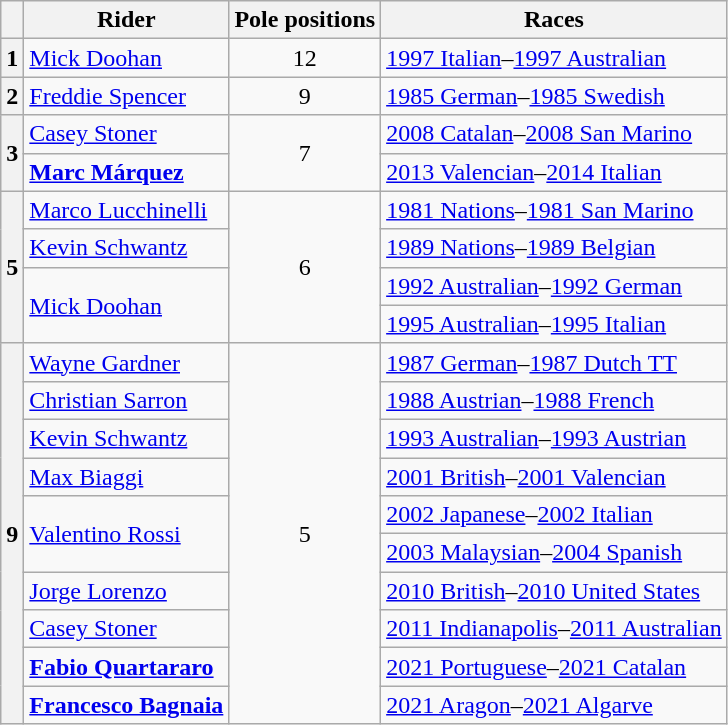<table class="wikitable">
<tr>
<th></th>
<th>Rider</th>
<th>Pole positions</th>
<th>Races</th>
</tr>
<tr>
<th>1</th>
<td> <a href='#'>Mick Doohan</a></td>
<td align=center>12</td>
<td><a href='#'>1997 Italian</a>–<a href='#'>1997 Australian</a></td>
</tr>
<tr>
<th>2</th>
<td> <a href='#'>Freddie Spencer</a></td>
<td align=center>9</td>
<td><a href='#'>1985 German</a>–<a href='#'>1985 Swedish</a></td>
</tr>
<tr>
<th rowspan=2>3</th>
<td> <a href='#'>Casey Stoner</a></td>
<td rowspan="2" style="text-align:center;">7</td>
<td><a href='#'>2008 Catalan</a>–<a href='#'>2008 San Marino</a></td>
</tr>
<tr>
<td> <strong><a href='#'>Marc Márquez</a></strong></td>
<td><a href='#'>2013 Valencian</a>–<a href='#'>2014 Italian</a></td>
</tr>
<tr>
<th rowspan=4>5</th>
<td> <a href='#'>Marco Lucchinelli</a></td>
<td rowspan="4" style="text-align:center;">6</td>
<td><a href='#'>1981 Nations</a>–<a href='#'>1981 San Marino</a></td>
</tr>
<tr>
<td> <a href='#'>Kevin Schwantz</a></td>
<td><a href='#'>1989 Nations</a>–<a href='#'>1989 Belgian</a></td>
</tr>
<tr>
<td rowspan=2> <a href='#'>Mick Doohan</a></td>
<td><a href='#'>1992 Australian</a>–<a href='#'>1992 German</a></td>
</tr>
<tr>
<td><a href='#'>1995 Australian</a>–<a href='#'>1995 Italian</a></td>
</tr>
<tr>
<th rowspan=10>9</th>
<td> <a href='#'>Wayne Gardner</a></td>
<td rowspan=10 style="text-align:center;">5</td>
<td><a href='#'>1987 German</a>–<a href='#'>1987 Dutch TT</a></td>
</tr>
<tr>
<td> <a href='#'>Christian Sarron</a></td>
<td><a href='#'>1988 Austrian</a>–<a href='#'>1988 French</a></td>
</tr>
<tr>
<td> <a href='#'>Kevin Schwantz</a></td>
<td><a href='#'>1993 Australian</a>–<a href='#'>1993 Austrian</a></td>
</tr>
<tr>
<td> <a href='#'>Max Biaggi</a></td>
<td><a href='#'>2001 British</a>–<a href='#'>2001 Valencian</a></td>
</tr>
<tr>
<td rowspan=2> <a href='#'>Valentino Rossi</a></td>
<td><a href='#'>2002 Japanese</a>–<a href='#'>2002 Italian</a></td>
</tr>
<tr>
<td><a href='#'>2003 Malaysian</a>–<a href='#'>2004 Spanish</a></td>
</tr>
<tr>
<td> <a href='#'>Jorge Lorenzo</a></td>
<td><a href='#'>2010 British</a>–<a href='#'>2010 United States</a></td>
</tr>
<tr>
<td> <a href='#'>Casey Stoner</a></td>
<td><a href='#'>2011 Indianapolis</a>–<a href='#'>2011 Australian</a></td>
</tr>
<tr>
<td> <strong><a href='#'>Fabio Quartararo</a></strong></td>
<td><a href='#'>2021 Portuguese</a>–<a href='#'>2021 Catalan</a></td>
</tr>
<tr>
<td> <strong><a href='#'>Francesco Bagnaia</a></strong></td>
<td><a href='#'>2021 Aragon</a>–<a href='#'>2021 Algarve</a></td>
</tr>
</table>
